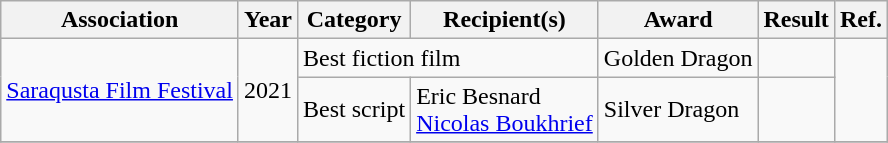<table class="wikitable">
<tr>
<th>Association</th>
<th>Year</th>
<th>Category</th>
<th>Recipient(s)</th>
<th>Award</th>
<th>Result</th>
<th>Ref.</th>
</tr>
<tr>
<td rowspan=2><a href='#'>Saraqusta Film Festival</a></td>
<td rowspan=2>2021</td>
<td colspan=2>Best fiction film</td>
<td>Golden Dragon</td>
<td></td>
<td rowspan=2></td>
</tr>
<tr>
<td>Best script</td>
<td>Eric Besnard<br><a href='#'>Nicolas Boukhrief</a></td>
<td>Silver Dragon</td>
<td></td>
</tr>
<tr>
</tr>
</table>
